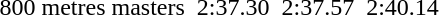<table>
<tr>
<td>800 metres masters</td>
<td></td>
<td>2:37.30</td>
<td></td>
<td>2:37.57</td>
<td></td>
<td>2:40.14</td>
</tr>
</table>
